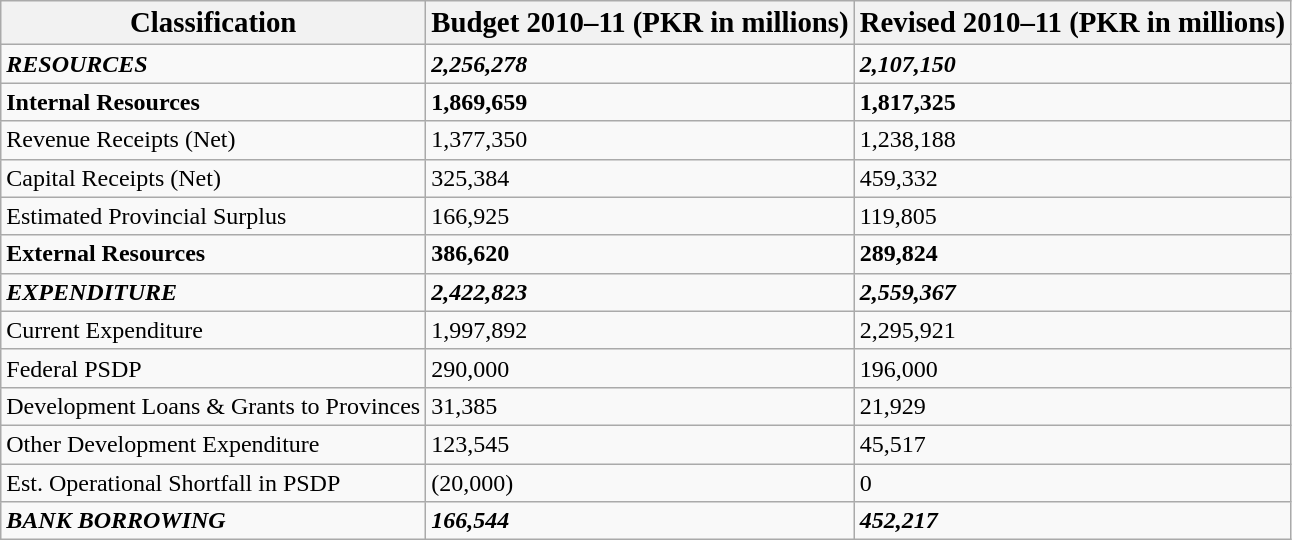<table class="wikitable sortable">
<tr>
<th><big>Classification</big></th>
<th><big>Budget 2010–11 (PKR in millions)</big></th>
<th><big>Revised 2010–11 (PKR in millions)</big></th>
</tr>
<tr>
<td><strong><em>RESOURCES</em></strong></td>
<td><strong><em>2,256,278</em></strong></td>
<td><strong><em>2,107,150</em></strong></td>
</tr>
<tr>
<td><strong>Internal Resources</strong></td>
<td><strong>1,869,659</strong></td>
<td><strong>1,817,325</strong></td>
</tr>
<tr>
<td>Revenue Receipts (Net)</td>
<td>1,377,350</td>
<td>1,238,188</td>
</tr>
<tr>
<td>Capital Receipts (Net)</td>
<td>325,384</td>
<td>459,332</td>
</tr>
<tr>
<td>Estimated Provincial Surplus</td>
<td>166,925</td>
<td>119,805</td>
</tr>
<tr>
<td><strong>External Resources</strong></td>
<td><strong>386,620</strong></td>
<td><strong>289,824</strong></td>
</tr>
<tr>
<td><strong><em>EXPENDITURE</em></strong></td>
<td><strong><em>2,422,823</em></strong></td>
<td><strong><em>2,559,367</em></strong></td>
</tr>
<tr>
<td>Current Expenditure</td>
<td>1,997,892</td>
<td>2,295,921</td>
</tr>
<tr>
<td>Federal PSDP</td>
<td>290,000</td>
<td>196,000</td>
</tr>
<tr>
<td>Development Loans & Grants to Provinces</td>
<td>31,385</td>
<td>21,929</td>
</tr>
<tr>
<td>Other Development Expenditure</td>
<td>123,545</td>
<td>45,517</td>
</tr>
<tr>
<td>Est. Operational Shortfall in PSDP</td>
<td>(20,000)</td>
<td>0</td>
</tr>
<tr>
<td><strong><em>BANK BORROWING</em></strong></td>
<td><strong><em>166,544</em></strong></td>
<td><strong><em>452,217</em></strong></td>
</tr>
</table>
